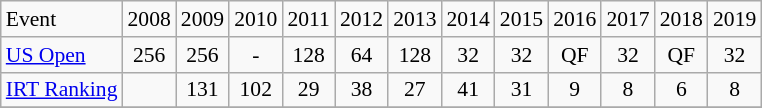<table class="wikitable" style="font-size:90%;" align=center>
<tr>
<td>Event</td>
<td>2008</td>
<td>2009</td>
<td>2010</td>
<td>2011</td>
<td>2012</td>
<td>2013</td>
<td>2014</td>
<td>2015</td>
<td>2016</td>
<td>2017</td>
<td>2018</td>
<td>2019</td>
</tr>
<tr>
<td align="left"><a href='#'>US Open</a></td>
<td align=center>256</td>
<td align=center>256</td>
<td align=center>-</td>
<td align=center>128</td>
<td align=center>64</td>
<td align=center>128</td>
<td align=center>32</td>
<td align=center>32</td>
<td align=center>QF</td>
<td align=center>32</td>
<td align=center>QF</td>
<td align=center>32</td>
</tr>
<tr>
<td align="left"><a href='#'>IRT Ranking</a></td>
<td></td>
<td align=center>131</td>
<td align=center>102</td>
<td align=center>29</td>
<td align=center>38</td>
<td align=center>27</td>
<td align=center>41</td>
<td align=center>31</td>
<td align=center>9</td>
<td align=center>8</td>
<td align=center>6</td>
<td align=center>8</td>
</tr>
<tr>
</tr>
</table>
